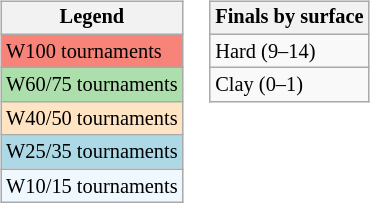<table>
<tr valign=top>
<td><br><table class=wikitable style="font-size:85%">
<tr>
<th>Legend</th>
</tr>
<tr style="background:#f88379;">
<td>W100 tournaments</td>
</tr>
<tr style="background:#addfad;">
<td>W60/75 tournaments</td>
</tr>
<tr style="background:#ffe4c4;">
<td>W40/50 tournaments</td>
</tr>
<tr style="background:lightblue;">
<td>W25/35 tournaments</td>
</tr>
<tr style="background:#f0f8ff;">
<td>W10/15 tournaments</td>
</tr>
</table>
</td>
<td><br><table class=wikitable style="font-size:85%">
<tr>
<th>Finals by surface</th>
</tr>
<tr>
<td>Hard (9–14)</td>
</tr>
<tr>
<td>Clay (0–1)</td>
</tr>
</table>
</td>
</tr>
</table>
